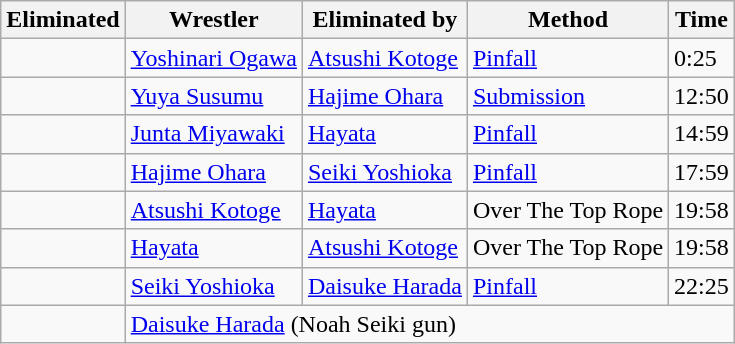<table class="wikitable sortable">
<tr>
<th>Eliminated</th>
<th>Wrestler</th>
<th>Eliminated by</th>
<th>Method</th>
<th>Time</th>
</tr>
<tr>
<td></td>
<td><a href='#'>Yoshinari Ogawa</a></td>
<td><a href='#'>Atsushi Kotoge</a></td>
<td><a href='#'>Pinfall</a></td>
<td>0:25</td>
</tr>
<tr>
<td></td>
<td><a href='#'>Yuya Susumu</a></td>
<td><a href='#'>Hajime Ohara</a></td>
<td><a href='#'>Submission</a></td>
<td>12:50</td>
</tr>
<tr>
<td></td>
<td><a href='#'>Junta Miyawaki</a></td>
<td><a href='#'>Hayata</a></td>
<td><a href='#'>Pinfall</a></td>
<td>14:59</td>
</tr>
<tr>
<td></td>
<td><a href='#'>Hajime Ohara</a></td>
<td><a href='#'>Seiki Yoshioka</a></td>
<td><a href='#'>Pinfall</a></td>
<td>17:59</td>
</tr>
<tr>
<td></td>
<td><a href='#'>Atsushi Kotoge</a></td>
<td><a href='#'>Hayata</a></td>
<td>Over The Top Rope</td>
<td>19:58</td>
</tr>
<tr>
<td></td>
<td><a href='#'>Hayata</a></td>
<td><a href='#'>Atsushi Kotoge</a></td>
<td>Over The Top Rope</td>
<td>19:58</td>
</tr>
<tr>
<td></td>
<td><a href='#'>Seiki Yoshioka</a></td>
<td><a href='#'>Daisuke Harada</a></td>
<td><a href='#'>Pinfall</a></td>
<td>22:25</td>
</tr>
<tr>
<td></td>
<td colspan="4"><a href='#'>Daisuke Harada</a> (Noah Seiki gun)</td>
</tr>
</table>
